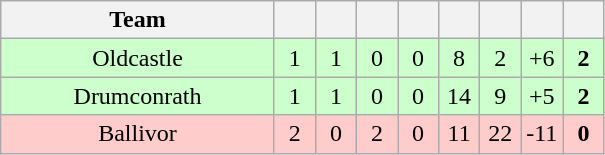<table class="wikitable" style="text-align:center">
<tr>
<th width="175">Team</th>
<th width="20"></th>
<th width="20"></th>
<th width="20"></th>
<th width="20"></th>
<th width="20"></th>
<th width="20"></th>
<th width="20"></th>
<th width="20"></th>
</tr>
<tr bgcolor="ccffcc">
<td>Oldcastle</td>
<td>1</td>
<td>1</td>
<td>0</td>
<td>0</td>
<td>8</td>
<td>2</td>
<td>+6</td>
<td><strong>2</strong></td>
</tr>
<tr bgcolor="ccffcc">
<td>Drumconrath</td>
<td>1</td>
<td>1</td>
<td>0</td>
<td>0</td>
<td>14</td>
<td>9</td>
<td>+5</td>
<td><strong>2</strong></td>
</tr>
<tr bgcolor="ffcccc">
<td>Ballivor</td>
<td>2</td>
<td>0</td>
<td>2</td>
<td>0</td>
<td>11</td>
<td>22</td>
<td>-11</td>
<td><strong>0</strong></td>
</tr>
</table>
